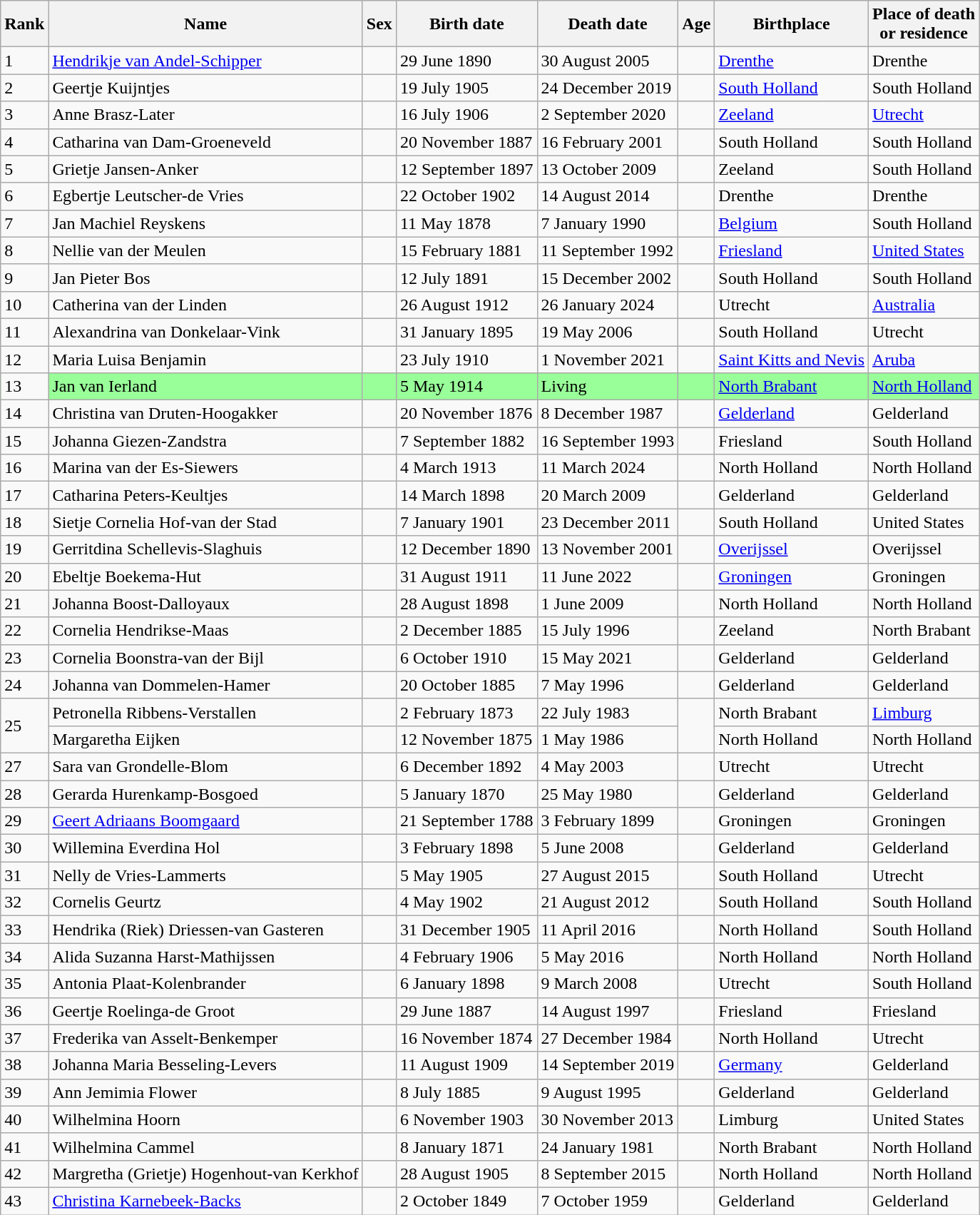<table class="wikitable sortable">
<tr>
<th scope="col">Rank</th>
<th scope="col">Name</th>
<th scope="col">Sex</th>
<th scope="col" data-sort-type="date">Birth date</th>
<th scope="col" data-sort-type="date">Death date</th>
<th scope="col">Age</th>
<th scope="col">Birthplace</th>
<th scope="col">Place of death <br> or residence</th>
</tr>
<tr>
<td>1</td>
<td data-sort-value="Andel"><a href='#'>Hendrikje van Andel-Schipper</a></td>
<td></td>
<td>29 June 1890</td>
<td>30 August 2005</td>
<td></td>
<td><a href='#'>Drenthe</a></td>
<td>Drenthe</td>
</tr>
<tr>
<td>2</td>
<td data-sort-value="Kuijntjes">Geertje Kuijntjes</td>
<td></td>
<td>19 July 1905</td>
<td>24 December 2019</td>
<td></td>
<td><a href='#'>South Holland</a></td>
<td>South Holland</td>
</tr>
<tr>
<td>3</td>
<td data-sort-value="Brasz">Anne Brasz-Later</td>
<td></td>
<td>16 July 1906</td>
<td>2 September 2020</td>
<td></td>
<td><a href='#'>Zeeland</a></td>
<td><a href='#'>Utrecht</a></td>
</tr>
<tr>
<td>4</td>
<td data-sort-value="Dam">Catharina van Dam-Groeneveld</td>
<td></td>
<td>20 November 1887</td>
<td>16 February 2001</td>
<td></td>
<td>South Holland</td>
<td>South Holland</td>
</tr>
<tr>
<td>5</td>
<td data-sort-value="Jansen">Grietje Jansen-Anker</td>
<td></td>
<td>12 September 1897</td>
<td>13 October 2009</td>
<td></td>
<td>Zeeland</td>
<td>South Holland</td>
</tr>
<tr>
<td>6</td>
<td data-sort-value="Leutscher">Egbertje Leutscher-de Vries</td>
<td></td>
<td>22 October 1902</td>
<td>14 August 2014</td>
<td></td>
<td>Drenthe</td>
<td>Drenthe</td>
</tr>
<tr>
<td>7</td>
<td data-sort-value="Reyskens">Jan Machiel Reyskens</td>
<td></td>
<td>11 May 1878</td>
<td>7 January 1990</td>
<td></td>
<td><a href='#'>Belgium</a></td>
<td>South Holland</td>
</tr>
<tr>
<td>8</td>
<td data-sort-value="Meulen">Nellie van der Meulen</td>
<td></td>
<td>15 February 1881</td>
<td>11 September 1992</td>
<td></td>
<td><a href='#'>Friesland</a></td>
<td><a href='#'>United States</a></td>
</tr>
<tr>
<td>9</td>
<td data-sort-value="Bos">Jan Pieter Bos</td>
<td></td>
<td>12 July 1891</td>
<td>15 December 2002</td>
<td></td>
<td>South Holland</td>
<td>South Holland</td>
</tr>
<tr>
<td>10</td>
<td data-sort-value="Linden">Catherina van der Linden</td>
<td></td>
<td>26 August 1912</td>
<td>26 January 2024</td>
<td></td>
<td>Utrecht</td>
<td><a href='#'>Australia</a></td>
</tr>
<tr>
<td>11</td>
<td data-sort-value="Donkelaar">Alexandrina van Donkelaar-Vink</td>
<td></td>
<td>31 January 1895</td>
<td>19 May 2006</td>
<td></td>
<td>South Holland</td>
<td>Utrecht</td>
</tr>
<tr>
<td>12</td>
<td data-sort-value="Benjamin">Maria Luisa Benjamin</td>
<td></td>
<td>23 July 1910</td>
<td>1 November 2021</td>
<td></td>
<td><a href='#'>Saint Kitts and Nevis</a></td>
<td><a href='#'>Aruba</a></td>
</tr>
<tr style="background:#9f9;">
<td style="background:#f9f9f9;">13</td>
<td data-sort-value="Ierland">Jan van Ierland</td>
<td></td>
<td>5 May 1914</td>
<td>Living</td>
<td></td>
<td><a href='#'>North Brabant</a></td>
<td><a href='#'>North Holland</a></td>
</tr>
<tr>
<td>14</td>
<td data-sort-value="Druten">Christina van Druten-Hoogakker</td>
<td></td>
<td>20 November 1876</td>
<td>8 December 1987</td>
<td></td>
<td><a href='#'>Gelderland</a></td>
<td>Gelderland</td>
</tr>
<tr>
<td>15</td>
<td data-sort-value="Giezen">Johanna Giezen-Zandstra</td>
<td></td>
<td>7 September 1882</td>
<td>16 September 1993</td>
<td></td>
<td>Friesland</td>
<td>South Holland</td>
</tr>
<tr>
<td>16</td>
<td data-sort-value="Es">Marina van der Es-Siewers</td>
<td></td>
<td>4 March 1913</td>
<td>11 March 2024</td>
<td></td>
<td>North Holland</td>
<td>North Holland</td>
</tr>
<tr>
<td>17</td>
<td data-sort-value="Peters">Catharina Peters-Keultjes</td>
<td></td>
<td>14 March 1898</td>
<td>20 March 2009</td>
<td></td>
<td>Gelderland</td>
<td>Gelderland</td>
</tr>
<tr>
<td>18</td>
<td data-sort-value="Hof">Sietje Cornelia Hof-van der Stad</td>
<td></td>
<td>7 January 1901</td>
<td>23 December 2011</td>
<td></td>
<td>South Holland</td>
<td>United States</td>
</tr>
<tr>
<td>19</td>
<td data-sort-value="Schellevis">Gerritdina Schellevis-Slaghuis</td>
<td></td>
<td>12 December 1890</td>
<td>13 November 2001</td>
<td></td>
<td><a href='#'>Overijssel</a></td>
<td>Overijssel</td>
</tr>
<tr>
<td>20</td>
<td data-sort-value="Boekema">Ebeltje Boekema-Hut</td>
<td></td>
<td>31 August 1911</td>
<td>11 June 2022</td>
<td></td>
<td><a href='#'>Groningen</a></td>
<td>Groningen</td>
</tr>
<tr>
<td>21</td>
<td data-sort-value="Boost">Johanna Boost-Dalloyaux</td>
<td></td>
<td>28 August 1898</td>
<td>1 June 2009</td>
<td></td>
<td>North Holland</td>
<td>North Holland</td>
</tr>
<tr>
<td>22</td>
<td data-sort-value="Hendrikse">Cornelia Hendrikse-Maas</td>
<td></td>
<td>2 December 1885</td>
<td>15 July 1996</td>
<td></td>
<td>Zeeland</td>
<td>North Brabant</td>
</tr>
<tr>
<td>23</td>
<td data-sort-value="Boonstra">Cornelia Boonstra-van der Bijl</td>
<td></td>
<td>6 October 1910</td>
<td>15 May 2021</td>
<td></td>
<td>Gelderland</td>
<td>Gelderland</td>
</tr>
<tr>
<td>24</td>
<td data-sort-value="Dommelen">Johanna van Dommelen-Hamer</td>
<td></td>
<td>20 October 1885</td>
<td>7 May 1996</td>
<td></td>
<td>Gelderland</td>
<td>Gelderland</td>
</tr>
<tr>
<td rowspan=2>25</td>
<td data-sort-value="Ribbens">Petronella Ribbens-Verstallen</td>
<td></td>
<td>2 February 1873</td>
<td>22 July 1983</td>
<td rowspan=2></td>
<td>North Brabant</td>
<td><a href='#'>Limburg</a></td>
</tr>
<tr>
<td data-sort-value="Eijken">Margaretha Eijken</td>
<td></td>
<td>12 November 1875</td>
<td>1 May 1986</td>
<td>North Holland</td>
<td>North Holland</td>
</tr>
<tr>
<td>27</td>
<td data-sort-value="Grondelle">Sara van Grondelle-Blom</td>
<td></td>
<td>6 December 1892</td>
<td>4 May 2003</td>
<td></td>
<td>Utrecht</td>
<td>Utrecht</td>
</tr>
<tr>
<td>28</td>
<td data-sort-value="Hurenkamp">Gerarda Hurenkamp-Bosgoed</td>
<td></td>
<td>5 January 1870</td>
<td>25 May 1980</td>
<td></td>
<td>Gelderland</td>
<td>Gelderland</td>
</tr>
<tr>
<td>29</td>
<td data-sort-value="Boomgaard"><a href='#'>Geert Adriaans Boomgaard</a></td>
<td></td>
<td>21 September 1788</td>
<td>3 February 1899</td>
<td></td>
<td>Groningen</td>
<td>Groningen</td>
</tr>
<tr>
<td>30</td>
<td data-sort-value="Hol">Willemina Everdina Hol</td>
<td></td>
<td>3 February 1898</td>
<td>5 June 2008</td>
<td></td>
<td>Gelderland</td>
<td>Gelderland</td>
</tr>
<tr>
<td>31</td>
<td data-sort-value="Vries">Nelly de Vries-Lammerts</td>
<td></td>
<td>5 May 1905</td>
<td>27 August 2015</td>
<td></td>
<td>South Holland</td>
<td>Utrecht</td>
</tr>
<tr>
<td>32</td>
<td data-sort-value="Guertz">Cornelis Geurtz</td>
<td></td>
<td>4 May 1902</td>
<td>21 August 2012</td>
<td></td>
<td>South Holland</td>
<td>South Holland</td>
</tr>
<tr>
<td>33</td>
<td data-sort-value="Driessen">Hendrika (Riek) Driessen-van Gasteren</td>
<td></td>
<td>31 December 1905</td>
<td>11 April 2016</td>
<td></td>
<td>North Holland</td>
<td>South Holland</td>
</tr>
<tr>
<td>34</td>
<td data-sort-value="Harst">Alida Suzanna Harst-Mathijssen</td>
<td></td>
<td>4 February 1906</td>
<td>5 May 2016</td>
<td></td>
<td>North Holland</td>
<td>North Holland</td>
</tr>
<tr>
<td>35</td>
<td data-sort-value="Plaat">Antonia Plaat-Kolenbrander</td>
<td></td>
<td>6 January 1898</td>
<td>9 March 2008</td>
<td></td>
<td>Utrecht</td>
<td>South Holland</td>
</tr>
<tr>
<td>36</td>
<td data-sort-value="Roelinga">Geertje Roelinga-de Groot</td>
<td></td>
<td>29 June 1887</td>
<td>14 August 1997</td>
<td></td>
<td>Friesland</td>
<td>Friesland</td>
</tr>
<tr>
<td>37</td>
<td data-sort-value="Asselt">Frederika van Asselt-Benkemper</td>
<td></td>
<td>16 November 1874</td>
<td>27 December 1984</td>
<td></td>
<td>North Holland</td>
<td>Utrecht</td>
</tr>
<tr>
<td>38</td>
<td data-sort-value="Besseling">Johanna Maria Besseling-Levers</td>
<td></td>
<td>11 August 1909</td>
<td>14 September 2019</td>
<td></td>
<td><a href='#'>Germany</a></td>
<td>Gelderland</td>
</tr>
<tr>
<td>39</td>
<td data-sort-value="Flower">Ann Jemimia Flower</td>
<td></td>
<td>8 July 1885</td>
<td>9 August 1995</td>
<td></td>
<td>Gelderland</td>
<td>Gelderland</td>
</tr>
<tr>
<td>40</td>
<td data-sort-value="Hoorn">Wilhelmina Hoorn</td>
<td></td>
<td>6 November 1903</td>
<td>30 November 2013</td>
<td></td>
<td>Limburg</td>
<td>United States</td>
</tr>
<tr>
<td>41</td>
<td data-sort-value="Cammel">Wilhelmina Cammel</td>
<td></td>
<td>8 January 1871</td>
<td>24 January 1981</td>
<td></td>
<td>North Brabant</td>
<td>North Holland</td>
</tr>
<tr>
<td>42</td>
<td data-sort-value="Hogenhout">Margretha (Grietje) Hogenhout-van Kerkhof</td>
<td></td>
<td>28 August 1905</td>
<td>8 September 2015</td>
<td></td>
<td>North Holland</td>
<td>North Holland</td>
</tr>
<tr>
<td>43</td>
<td data-sort-value="Karnebeek"><a href='#'>Christina Karnebeek-Backs</a></td>
<td></td>
<td>2 October 1849</td>
<td>7 October 1959</td>
<td></td>
<td>Gelderland</td>
<td>Gelderland</td>
</tr>
</table>
